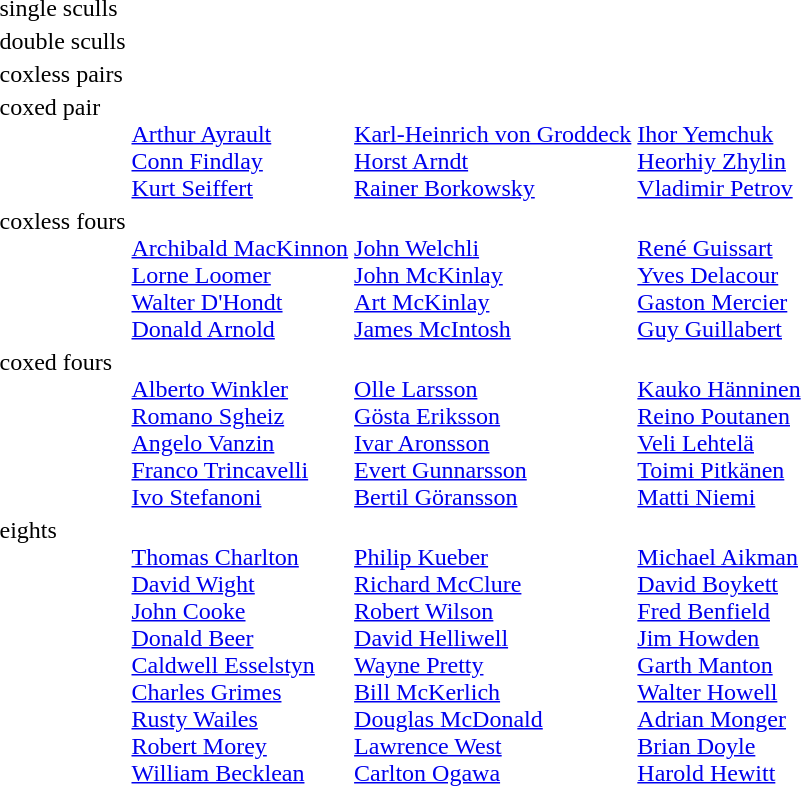<table>
<tr valign="top">
<td>single sculls<br></td>
<td></td>
<td></td>
<td></td>
</tr>
<tr valign="top">
<td>double sculls<br></td>
<td></td>
<td></td>
<td></td>
</tr>
<tr valign="top">
<td>coxless pairs<br></td>
<td></td>
<td></td>
<td></td>
</tr>
<tr valign="top">
<td>coxed pair<br></td>
<td><br><a href='#'>Arthur Ayrault</a><br><a href='#'>Conn Findlay</a><br><a href='#'>Kurt Seiffert</a></td>
<td><br><a href='#'>Karl-Heinrich von Groddeck</a><br><a href='#'>Horst Arndt</a><br><a href='#'>Rainer Borkowsky</a></td>
<td><br><a href='#'>Ihor Yemchuk</a><br><a href='#'>Heorhiy Zhylin</a><br><a href='#'>Vladimir Petrov</a></td>
</tr>
<tr valign="top">
<td>coxless fours<br></td>
<td><br><a href='#'>Archibald MacKinnon</a><br><a href='#'>Lorne Loomer</a><br><a href='#'>Walter D'Hondt</a><br><a href='#'>Donald Arnold</a></td>
<td><br><a href='#'>John Welchli</a><br><a href='#'>John McKinlay</a><br><a href='#'>Art McKinlay</a><br><a href='#'>James McIntosh</a></td>
<td><br><a href='#'>René Guissart</a><br><a href='#'>Yves Delacour</a><br><a href='#'>Gaston Mercier</a><br><a href='#'>Guy Guillabert</a></td>
</tr>
<tr valign="top">
<td>coxed fours<br></td>
<td><br><a href='#'>Alberto Winkler</a><br><a href='#'>Romano Sgheiz</a><br><a href='#'>Angelo Vanzin</a><br><a href='#'>Franco Trincavelli</a><br><a href='#'>Ivo Stefanoni</a></td>
<td><br><a href='#'>Olle Larsson</a><br><a href='#'>Gösta Eriksson</a><br><a href='#'>Ivar Aronsson</a><br><a href='#'>Evert Gunnarsson</a><br><a href='#'>Bertil Göransson</a></td>
<td><br><a href='#'>Kauko Hänninen</a><br><a href='#'>Reino Poutanen</a><br><a href='#'>Veli Lehtelä</a><br><a href='#'>Toimi Pitkänen</a><br><a href='#'>Matti Niemi</a></td>
</tr>
<tr valign="top">
<td>eights<br></td>
<td><br><a href='#'>Thomas Charlton</a><br><a href='#'>David Wight</a><br><a href='#'>John Cooke</a><br><a href='#'>Donald Beer</a><br><a href='#'>Caldwell Esselstyn</a><br><a href='#'>Charles Grimes</a><br><a href='#'>Rusty Wailes</a><br><a href='#'>Robert Morey</a><br><a href='#'>William Becklean</a></td>
<td><br><a href='#'>Philip Kueber</a><br><a href='#'>Richard McClure</a><br><a href='#'>Robert Wilson</a><br><a href='#'>David Helliwell</a><br><a href='#'>Wayne Pretty</a><br><a href='#'>Bill McKerlich</a><br><a href='#'>Douglas McDonald</a><br><a href='#'>Lawrence West</a><br><a href='#'>Carlton Ogawa</a></td>
<td><br><a href='#'>Michael Aikman</a><br><a href='#'>David Boykett</a><br><a href='#'>Fred Benfield</a><br><a href='#'>Jim Howden</a><br><a href='#'>Garth Manton</a><br><a href='#'>Walter Howell</a><br><a href='#'>Adrian Monger</a><br><a href='#'>Brian Doyle</a><br><a href='#'>Harold Hewitt</a></td>
</tr>
</table>
